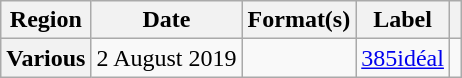<table class="wikitable plainrowheaders">
<tr>
<th scope="col">Region</th>
<th scope="col">Date</th>
<th scope="col">Format(s)</th>
<th scope="col">Label</th>
<th scope="col"></th>
</tr>
<tr>
<th scope="row">Various</th>
<td>2 August 2019</td>
<td></td>
<td><a href='#'>385idéal</a></td>
<td></td>
</tr>
</table>
